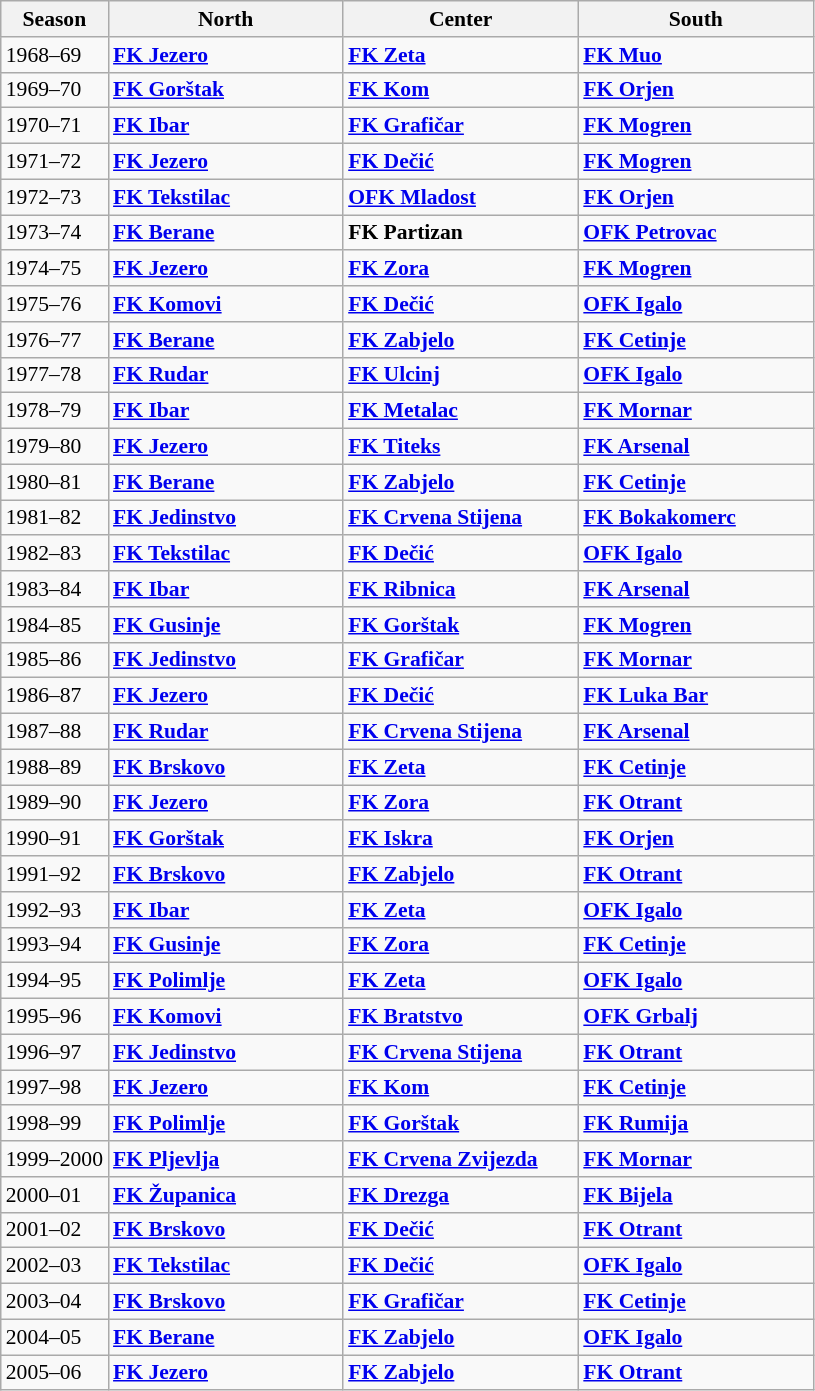<table class="wikitable" style="font-size:90%">
<tr>
<th>Season</th>
<th width="150">North</th>
<th width="150">Center</th>
<th width="150">South</th>
</tr>
<tr>
<td>1968–69</td>
<td><strong><a href='#'>FK Jezero</a></strong></td>
<td><strong><a href='#'>FK Zeta</a></strong></td>
<td><strong><a href='#'>FK Muo</a></strong></td>
</tr>
<tr>
<td>1969–70</td>
<td><strong><a href='#'>FK Gorštak</a></strong></td>
<td><strong><a href='#'>FK Kom</a></strong></td>
<td><strong><a href='#'>FK Orjen</a></strong></td>
</tr>
<tr>
<td>1970–71</td>
<td><strong><a href='#'>FK Ibar</a></strong></td>
<td><strong><a href='#'>FK Grafičar</a></strong></td>
<td><strong><a href='#'>FK Mogren</a></strong></td>
</tr>
<tr>
<td>1971–72</td>
<td><strong><a href='#'>FK Jezero</a></strong></td>
<td><strong><a href='#'>FK Dečić</a></strong></td>
<td><strong><a href='#'>FK Mogren</a></strong></td>
</tr>
<tr>
<td>1972–73</td>
<td><strong><a href='#'>FK Tekstilac</a></strong></td>
<td><strong><a href='#'>OFK Mladost</a></strong></td>
<td><strong><a href='#'>FK Orjen</a></strong></td>
</tr>
<tr>
<td>1973–74</td>
<td><strong><a href='#'>FK Berane</a></strong></td>
<td><strong>FK Partizan</strong></td>
<td><strong><a href='#'>OFK Petrovac</a></strong></td>
</tr>
<tr>
<td>1974–75</td>
<td><strong><a href='#'>FK Jezero</a></strong></td>
<td><strong><a href='#'>FK Zora</a></strong></td>
<td><strong><a href='#'>FK Mogren</a></strong></td>
</tr>
<tr>
<td>1975–76</td>
<td><strong><a href='#'>FK Komovi</a></strong></td>
<td><strong><a href='#'>FK Dečić</a></strong></td>
<td><strong><a href='#'>OFK Igalo</a></strong></td>
</tr>
<tr>
<td>1976–77</td>
<td><strong><a href='#'>FK Berane</a></strong></td>
<td><strong><a href='#'>FK Zabjelo</a></strong></td>
<td><strong><a href='#'>FK Cetinje</a></strong></td>
</tr>
<tr>
<td>1977–78</td>
<td><strong><a href='#'>FK Rudar</a></strong></td>
<td><strong><a href='#'>FK Ulcinj</a></strong></td>
<td><strong><a href='#'>OFK Igalo</a></strong></td>
</tr>
<tr>
<td>1978–79</td>
<td><strong><a href='#'>FK Ibar</a></strong></td>
<td><strong><a href='#'>FK Metalac</a></strong></td>
<td><strong><a href='#'>FK Mornar</a></strong></td>
</tr>
<tr>
<td>1979–80</td>
<td><strong><a href='#'>FK Jezero</a></strong></td>
<td><strong><a href='#'>FK Titeks</a></strong></td>
<td><strong><a href='#'>FK Arsenal</a></strong></td>
</tr>
<tr>
<td>1980–81</td>
<td><strong><a href='#'>FK Berane</a></strong></td>
<td><strong><a href='#'>FK Zabjelo</a></strong></td>
<td><strong><a href='#'>FK Cetinje</a></strong></td>
</tr>
<tr>
<td>1981–82</td>
<td><strong><a href='#'>FK Jedinstvo</a></strong></td>
<td><strong><a href='#'>FK Crvena Stijena</a></strong></td>
<td><strong><a href='#'>FK Bokakomerc</a></strong></td>
</tr>
<tr>
<td>1982–83</td>
<td><strong><a href='#'>FK Tekstilac</a></strong></td>
<td><strong><a href='#'>FK Dečić</a></strong></td>
<td><strong><a href='#'>OFK Igalo</a></strong></td>
</tr>
<tr>
<td>1983–84</td>
<td><strong><a href='#'>FK Ibar</a></strong></td>
<td><strong><a href='#'>FK Ribnica</a></strong></td>
<td><strong><a href='#'>FK Arsenal</a></strong></td>
</tr>
<tr>
<td>1984–85</td>
<td><strong><a href='#'>FK Gusinje</a></strong></td>
<td><strong><a href='#'>FK Gorštak</a></strong></td>
<td><strong><a href='#'>FK Mogren</a></strong></td>
</tr>
<tr>
<td>1985–86</td>
<td><strong><a href='#'>FK Jedinstvo</a></strong></td>
<td><strong><a href='#'>FK Grafičar</a></strong></td>
<td><strong><a href='#'>FK Mornar</a></strong></td>
</tr>
<tr>
<td>1986–87</td>
<td><strong><a href='#'>FK Jezero</a></strong></td>
<td><strong><a href='#'>FK Dečić</a></strong></td>
<td><strong><a href='#'>FK Luka Bar</a></strong></td>
</tr>
<tr>
<td>1987–88</td>
<td><strong><a href='#'>FK Rudar</a></strong></td>
<td><strong><a href='#'>FK Crvena Stijena</a></strong></td>
<td><strong><a href='#'>FK Arsenal</a></strong></td>
</tr>
<tr>
<td>1988–89</td>
<td><strong><a href='#'>FK Brskovo</a></strong></td>
<td><strong><a href='#'>FK Zeta</a></strong></td>
<td><strong><a href='#'>FK Cetinje</a></strong></td>
</tr>
<tr>
<td>1989–90</td>
<td><strong><a href='#'>FK Jezero</a></strong></td>
<td><strong><a href='#'>FK Zora</a></strong></td>
<td><strong><a href='#'>FK Otrant</a></strong></td>
</tr>
<tr>
<td>1990–91</td>
<td><strong><a href='#'>FK Gorštak</a></strong></td>
<td><strong><a href='#'>FK Iskra</a></strong></td>
<td><strong><a href='#'>FK Orjen</a></strong></td>
</tr>
<tr>
<td>1991–92</td>
<td><strong><a href='#'>FK Brskovo</a></strong></td>
<td><strong><a href='#'>FK Zabjelo</a></strong></td>
<td><strong><a href='#'>FK Otrant</a></strong></td>
</tr>
<tr>
<td>1992–93</td>
<td><strong><a href='#'>FK Ibar</a></strong></td>
<td><strong><a href='#'>FK Zeta</a></strong></td>
<td><strong><a href='#'>OFK Igalo</a></strong></td>
</tr>
<tr>
<td>1993–94</td>
<td><strong><a href='#'>FK Gusinje</a></strong></td>
<td><strong><a href='#'>FK Zora</a></strong></td>
<td><strong><a href='#'>FK Cetinje</a></strong></td>
</tr>
<tr>
<td>1994–95</td>
<td><strong><a href='#'>FK Polimlje</a></strong></td>
<td><strong><a href='#'>FK Zeta</a></strong></td>
<td><strong><a href='#'>OFK Igalo</a></strong></td>
</tr>
<tr>
<td>1995–96</td>
<td><strong><a href='#'>FK Komovi</a></strong></td>
<td><strong><a href='#'>FK Bratstvo</a></strong></td>
<td><strong><a href='#'>OFK Grbalj</a></strong></td>
</tr>
<tr>
<td>1996–97</td>
<td><strong><a href='#'>FK Jedinstvo</a></strong></td>
<td><strong><a href='#'>FK Crvena Stijena</a></strong></td>
<td><strong><a href='#'>FK Otrant</a></strong></td>
</tr>
<tr>
<td>1997–98</td>
<td><strong><a href='#'>FK Jezero</a></strong></td>
<td><strong><a href='#'>FK Kom</a></strong></td>
<td><strong><a href='#'>FK Cetinje</a></strong></td>
</tr>
<tr>
<td>1998–99</td>
<td><strong><a href='#'>FK Polimlje</a></strong></td>
<td><strong><a href='#'>FK Gorštak</a></strong></td>
<td><strong><a href='#'>FK Rumija</a></strong></td>
</tr>
<tr>
<td>1999–2000</td>
<td><strong><a href='#'>FK Pljevlja</a></strong></td>
<td><strong><a href='#'>FK Crvena Zvijezda</a></strong></td>
<td><strong><a href='#'>FK Mornar</a></strong></td>
</tr>
<tr>
<td>2000–01</td>
<td><strong><a href='#'>FK Županica</a></strong></td>
<td><strong><a href='#'>FK Drezga</a></strong></td>
<td><strong><a href='#'>FK Bijela</a></strong></td>
</tr>
<tr>
<td>2001–02</td>
<td><strong><a href='#'>FK Brskovo</a></strong></td>
<td><strong><a href='#'>FK Dečić</a></strong></td>
<td><strong><a href='#'>FK Otrant</a></strong></td>
</tr>
<tr>
<td>2002–03</td>
<td><strong><a href='#'>FK Tekstilac</a></strong></td>
<td><strong><a href='#'>FK Dečić</a></strong></td>
<td><strong><a href='#'>OFK Igalo</a></strong></td>
</tr>
<tr>
<td>2003–04</td>
<td><strong><a href='#'>FK Brskovo</a></strong></td>
<td><strong><a href='#'>FK Grafičar</a></strong></td>
<td><strong><a href='#'>FK Cetinje</a></strong></td>
</tr>
<tr>
<td>2004–05</td>
<td><strong><a href='#'>FK Berane</a></strong></td>
<td><strong><a href='#'>FK Zabjelo</a></strong></td>
<td><strong><a href='#'>OFK Igalo</a></strong></td>
</tr>
<tr>
<td>2005–06</td>
<td><strong><a href='#'>FK Jezero</a></strong></td>
<td><strong><a href='#'>FK Zabjelo</a></strong></td>
<td><strong><a href='#'>FK Otrant</a></strong></td>
</tr>
</table>
